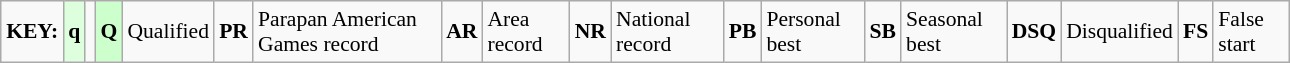<table class="wikitable" style="margin:0.5em auto; font-size:90%;position:relative;" width=68%>
<tr>
<td><strong>KEY:</strong></td>
<td bgcolor=ddffdd align=center><strong>q</strong></td>
<td></td>
<td bgcolor=ccffcc align=center><strong>Q</strong></td>
<td>Qualified</td>
<td align=center><strong>PR</strong></td>
<td>Parapan American Games record</td>
<td align=center><strong>AR</strong></td>
<td>Area record</td>
<td align=center><strong>NR</strong></td>
<td>National record</td>
<td align=center><strong>PB</strong></td>
<td>Personal best</td>
<td align=center><strong>SB</strong></td>
<td>Seasonal best</td>
<td align=center><strong>DSQ</strong></td>
<td>Disqualified</td>
<td align=center><strong>FS</strong></td>
<td>False start</td>
</tr>
</table>
